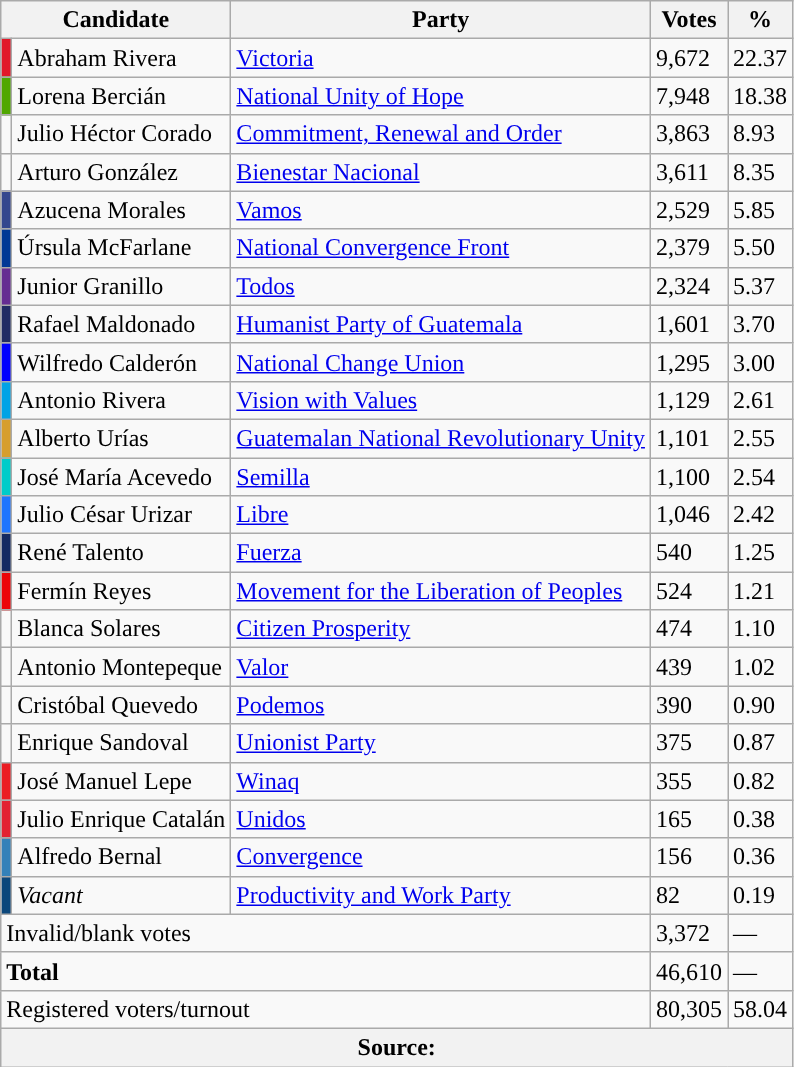<table class="wikitable style=text-align:right">
<tr>
<th colspan=2>Candidate</th>
<th>Party</th>
<th>Votes</th>
<th>%</th>
</tr>
<tr>
<td bgcolor="#E11829"></td>
<td align=left>Abraham Rivera</td>
<td align=left><a href='#'>Victoria</a></td>
<td>9,672</td>
<td>22.37</td>
</tr>
<tr>
<td bgcolor="#50A700"></td>
<td align=left>Lorena Bercián</td>
<td align=left><a href='#'>National Unity of Hope</a></td>
<td>7,948</td>
<td>18.38</td>
</tr>
<tr>
<td></td>
<td align=left>Julio Héctor Corado</td>
<td align=left><a href='#'>Commitment, Renewal and Order</a></td>
<td>3,863</td>
<td>8.93</td>
</tr>
<tr>
<td></td>
<td align=left>Arturo González</td>
<td align=left><a href='#'>Bienestar Nacional</a></td>
<td>3,611</td>
<td>8.35</td>
</tr>
<tr>
<td bgcolor="#34478E"></td>
<td align=left>Azucena Morales</td>
<td align=left><a href='#'>Vamos</a></td>
<td>2,529</td>
<td>5.85</td>
</tr>
<tr>
<td bgcolor="#003895"></td>
<td align=left>Úrsula McFarlane</td>
<td align=left><a href='#'>National Convergence Front</a></td>
<td>2,379</td>
<td>5.50</td>
</tr>
<tr>
<td bgcolor="#652D92"></td>
<td align=left>Junior Granillo</td>
<td align=left><a href='#'>Todos</a></td>
<td>2,324</td>
<td>5.37</td>
</tr>
<tr>
<td bgcolor="#212C64"></td>
<td align=left>Rafael Maldonado</td>
<td align=left><a href='#'>Humanist Party of Guatemala</a></td>
<td>1,601</td>
<td>3.70</td>
</tr>
<tr>
<td bgcolor="#0000FE"></td>
<td align=left>Wilfredo Calderón</td>
<td align=left><a href='#'>National Change Union</a></td>
<td>1,295</td>
<td>3.00</td>
</tr>
<tr>
<td bgcolor="#00A3E6"></td>
<td align=left>Antonio Rivera</td>
<td align=left><a href='#'>Vision with Values</a></td>
<td>1,129</td>
<td>2.61</td>
</tr>
<tr>
<td bgcolor="#D79E2D"></td>
<td align=left>Alberto Urías</td>
<td align=left><a href='#'>Guatemalan National Revolutionary Unity</a></td>
<td>1,101</td>
<td>2.55</td>
</tr>
<tr>
<td bgcolor="#00CCC9"></td>
<td align=left>José María Acevedo</td>
<td align=left><a href='#'>Semilla</a></td>
<td>1,100</td>
<td>2.54</td>
</tr>
<tr>
<td bgcolor="#1F75FE"></td>
<td align=left>Julio César Urizar</td>
<td align=left><a href='#'>Libre</a></td>
<td>1,046</td>
<td>2.42</td>
</tr>
<tr>
<td bgcolor="#142A62"></td>
<td align=left>René Talento</td>
<td align=left><a href='#'>Fuerza</a></td>
<td>540</td>
<td>1.25</td>
</tr>
<tr>
<td bgcolor="#EC0408"></td>
<td align=left>Fermín Reyes</td>
<td align=left><a href='#'>Movement for the Liberation of Peoples</a></td>
<td>524</td>
<td>1.21</td>
</tr>
<tr>
<td></td>
<td align=left>Blanca Solares</td>
<td align=left><a href='#'>Citizen Prosperity</a></td>
<td>474</td>
<td>1.10</td>
</tr>
<tr>
<td></td>
<td align=left>Antonio Montepeque</td>
<td align=left><a href='#'>Valor</a></td>
<td>439</td>
<td>1.02</td>
</tr>
<tr>
<td></td>
<td align=left>Cristóbal Quevedo</td>
<td align=left><a href='#'>Podemos</a></td>
<td>390</td>
<td>0.90</td>
</tr>
<tr>
<td></td>
<td align=left>Enrique Sandoval</td>
<td align=left><a href='#'>Unionist Party</a></td>
<td>375</td>
<td>0.87</td>
</tr>
<tr>
<td bgcolor="#EB1C22"></td>
<td align=left>José Manuel Lepe</td>
<td align=left><a href='#'>Winaq</a></td>
<td>355</td>
<td>0.82</td>
</tr>
<tr>
<td bgcolor="#E32132"></td>
<td align=left>Julio Enrique Catalán</td>
<td align=left><a href='#'>Unidos</a></td>
<td>165</td>
<td>0.38</td>
</tr>
<tr>
<td bgcolor="#3481B9"></td>
<td align=left>Alfredo Bernal</td>
<td align=left><a href='#'>Convergence</a></td>
<td>156</td>
<td>0.36</td>
</tr>
<tr>
<td bgcolor="#0C477B"></td>
<td align=left><em>Vacant</em></td>
<td align=left><a href='#'>Productivity and Work Party</a></td>
<td>82</td>
<td>0.19</td>
</tr>
<tr>
<td colspan="3" style="text-align:left;">Invalid/blank votes</td>
<td>3,372</td>
<td>—</td>
</tr>
<tr>
<td colspan="3" style="text-align:left;"><strong>Total</strong></td>
<td>46,610</td>
<td>—</td>
</tr>
<tr>
<td colspan="3" style="text-align:left;">Registered voters/turnout</td>
<td>80,305</td>
<td>58.04</td>
</tr>
<tr>
<th colspan="9">Source:  </th>
</tr>
</table>
